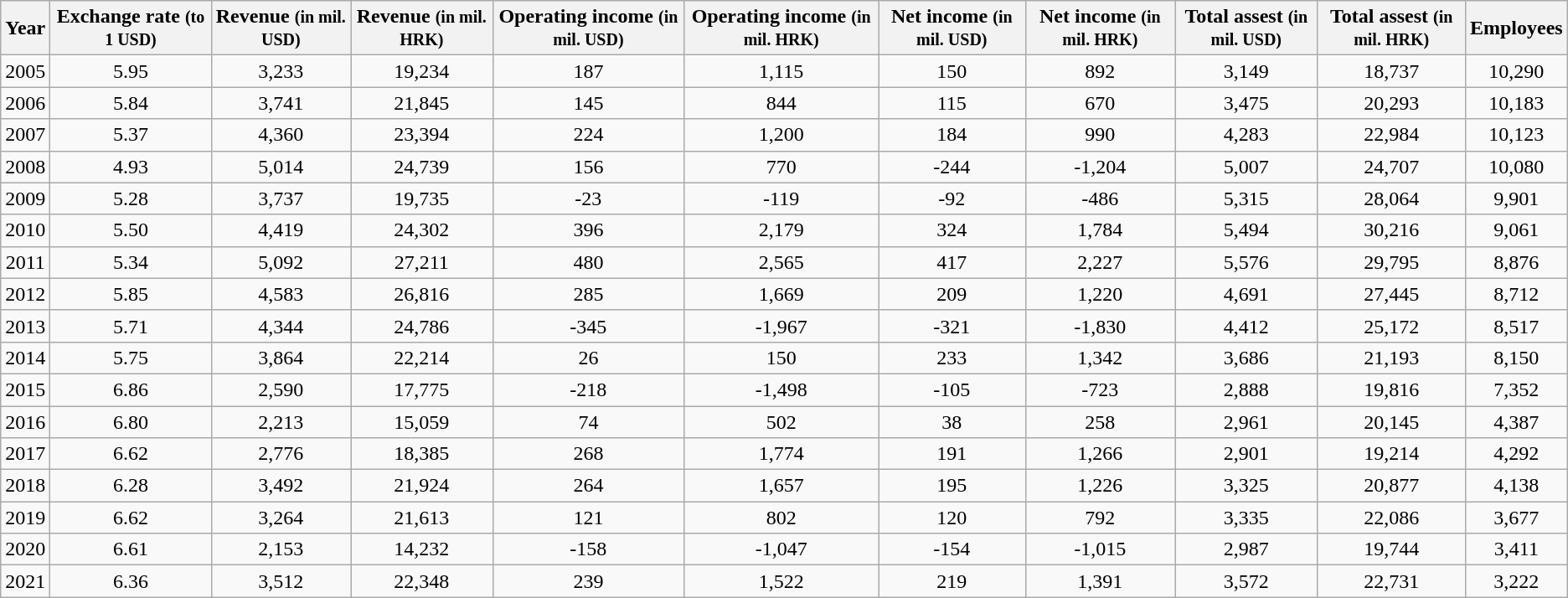<table class="wikitable" style="text-align: center;">
<tr>
<th>Year</th>
<th>Exchange rate <small>(to 1 USD)</small></th>
<th>Revenue <small>(in mil. USD)</small></th>
<th>Revenue <small>(in mil. HRK)</small></th>
<th>Operating income <small>(in mil. USD)</small></th>
<th>Operating income <small>(in mil. HRK)</small></th>
<th>Net income <small>(in mil. USD)</small></th>
<th>Net income <small>(in mil. HRK)</small></th>
<th>Total assest <small>(in mil. USD)</small></th>
<th>Total assest <small>(in mil. HRK)</small></th>
<th>Employees</th>
</tr>
<tr>
<td>2005</td>
<td>5.95</td>
<td>3,233</td>
<td>19,234</td>
<td>187</td>
<td>1,115</td>
<td>150</td>
<td>892</td>
<td>3,149</td>
<td>18,737</td>
<td>10,290</td>
</tr>
<tr>
<td>2006</td>
<td>5.84</td>
<td>3,741</td>
<td>21,845</td>
<td>145</td>
<td>844</td>
<td>115</td>
<td>670</td>
<td>3,475</td>
<td>20,293</td>
<td>10,183</td>
</tr>
<tr>
<td>2007</td>
<td>5.37</td>
<td>4,360</td>
<td>23,394</td>
<td>224</td>
<td>1,200</td>
<td>184</td>
<td>990</td>
<td>4,283</td>
<td>22,984</td>
<td>10,123</td>
</tr>
<tr>
<td>2008</td>
<td>4.93</td>
<td>5,014</td>
<td>24,739</td>
<td>156</td>
<td>770</td>
<td>-244</td>
<td>-1,204</td>
<td>5,007</td>
<td>24,707</td>
<td>10,080</td>
</tr>
<tr>
<td>2009</td>
<td>5.28</td>
<td>3,737</td>
<td>19,735</td>
<td>-23</td>
<td>-119</td>
<td>-92</td>
<td>-486</td>
<td>5,315</td>
<td>28,064</td>
<td>9,901</td>
</tr>
<tr>
<td>2010</td>
<td>5.50</td>
<td>4,419</td>
<td>24,302</td>
<td>396</td>
<td>2,179</td>
<td>324</td>
<td>1,784</td>
<td>5,494</td>
<td>30,216</td>
<td>9,061</td>
</tr>
<tr>
<td>2011</td>
<td>5.34</td>
<td>5,092</td>
<td>27,211</td>
<td>480</td>
<td>2,565</td>
<td>417</td>
<td>2,227</td>
<td>5,576</td>
<td>29,795</td>
<td>8,876</td>
</tr>
<tr>
<td>2012</td>
<td>5.85</td>
<td>4,583</td>
<td>26,816</td>
<td>285</td>
<td>1,669</td>
<td>209</td>
<td>1,220</td>
<td>4,691</td>
<td>27,445</td>
<td>8,712</td>
</tr>
<tr>
<td>2013</td>
<td>5.71</td>
<td>4,344</td>
<td>24,786</td>
<td>-345</td>
<td>-1,967</td>
<td>-321</td>
<td>-1,830</td>
<td>4,412</td>
<td>25,172</td>
<td>8,517</td>
</tr>
<tr>
<td>2014</td>
<td>5.75</td>
<td>3,864</td>
<td>22,214</td>
<td>26</td>
<td>150</td>
<td>233</td>
<td>1,342</td>
<td>3,686</td>
<td>21,193</td>
<td>8,150</td>
</tr>
<tr>
<td>2015</td>
<td>6.86</td>
<td>2,590</td>
<td>17,775</td>
<td>-218</td>
<td>-1,498</td>
<td>-105</td>
<td>-723</td>
<td>2,888</td>
<td>19,816</td>
<td>7,352</td>
</tr>
<tr>
<td>2016</td>
<td>6.80</td>
<td>2,213</td>
<td>15,059</td>
<td>74</td>
<td>502</td>
<td>38</td>
<td>258</td>
<td>2,961</td>
<td>20,145</td>
<td>4,387</td>
</tr>
<tr>
<td>2017</td>
<td>6.62</td>
<td>2,776</td>
<td>18,385</td>
<td>268</td>
<td>1,774</td>
<td>191</td>
<td>1,266</td>
<td>2,901</td>
<td>19,214</td>
<td>4,292</td>
</tr>
<tr>
<td>2018</td>
<td>6.28</td>
<td>3,492</td>
<td>21,924</td>
<td>264</td>
<td>1,657</td>
<td>195</td>
<td>1,226</td>
<td>3,325</td>
<td>20,877</td>
<td>4,138</td>
</tr>
<tr>
<td>2019</td>
<td>6.62</td>
<td>3,264</td>
<td>21,613</td>
<td>121</td>
<td>802</td>
<td>120</td>
<td>792</td>
<td>3,335</td>
<td>22,086</td>
<td>3,677</td>
</tr>
<tr>
<td>2020</td>
<td>6.61</td>
<td>2,153</td>
<td>14,232</td>
<td>-158</td>
<td>-1,047</td>
<td>-154</td>
<td>-1,015</td>
<td>2,987</td>
<td>19,744</td>
<td>3,411</td>
</tr>
<tr>
<td>2021</td>
<td>6.36</td>
<td>3,512</td>
<td>22,348</td>
<td>239</td>
<td>1,522</td>
<td>219</td>
<td>1,391</td>
<td>3,572</td>
<td>22,731</td>
<td>3,222</td>
</tr>
</table>
